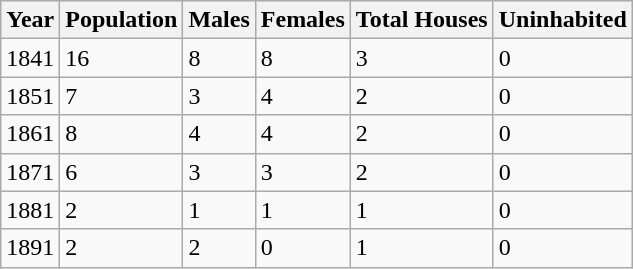<table class="wikitable">
<tr>
<th>Year</th>
<th>Population</th>
<th>Males</th>
<th>Females</th>
<th>Total Houses</th>
<th>Uninhabited</th>
</tr>
<tr>
<td>1841</td>
<td>16</td>
<td>8</td>
<td>8</td>
<td>3</td>
<td>0</td>
</tr>
<tr>
<td>1851</td>
<td>7</td>
<td>3</td>
<td>4</td>
<td>2</td>
<td>0</td>
</tr>
<tr>
<td>1861</td>
<td>8</td>
<td>4</td>
<td>4</td>
<td>2</td>
<td>0</td>
</tr>
<tr>
<td>1871</td>
<td>6</td>
<td>3</td>
<td>3</td>
<td>2</td>
<td>0</td>
</tr>
<tr>
<td>1881</td>
<td>2</td>
<td>1</td>
<td>1</td>
<td>1</td>
<td>0</td>
</tr>
<tr>
<td>1891</td>
<td>2</td>
<td>2</td>
<td>0</td>
<td>1</td>
<td>0</td>
</tr>
</table>
